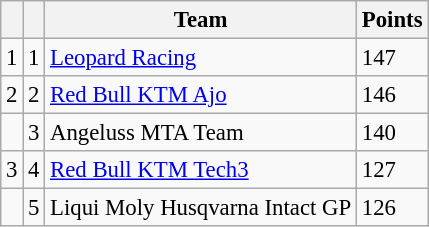<table class="wikitable" style="font-size: 95%;">
<tr>
<th></th>
<th></th>
<th>Team</th>
<th>Points</th>
</tr>
<tr>
<td> 1</td>
<td align=center>1</td>
<td> <a href='#'>Leopard Racing</a></td>
<td align=left>147</td>
</tr>
<tr>
<td> 2</td>
<td align=center>2</td>
<td> <a href='#'>Red Bull KTM Ajo</a></td>
<td align=left>146</td>
</tr>
<tr>
<td></td>
<td align=center>3</td>
<td> Angeluss MTA Team</td>
<td align=left>140</td>
</tr>
<tr>
<td> 3</td>
<td align=center>4</td>
<td> <a href='#'>Red Bull KTM Tech3</a></td>
<td align=left>127</td>
</tr>
<tr>
<td></td>
<td align=center>5</td>
<td> Liqui Moly Husqvarna Intact GP</td>
<td align=left>126</td>
</tr>
</table>
